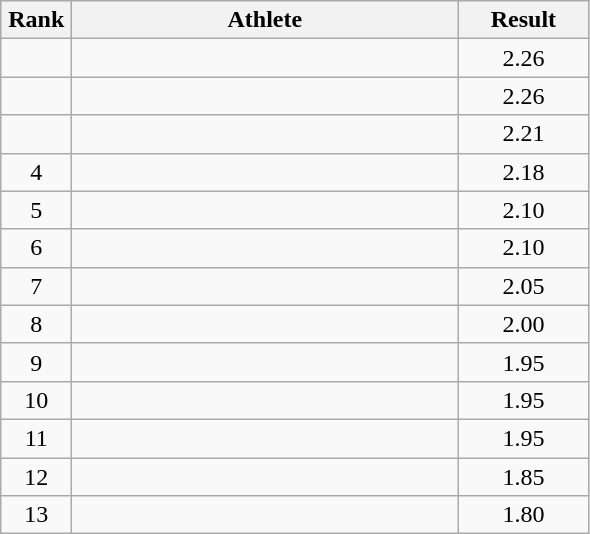<table class=wikitable style="text-align:center">
<tr>
<th width=40>Rank</th>
<th width=250>Athlete</th>
<th width=80>Result</th>
</tr>
<tr>
<td></td>
<td align=left></td>
<td>2.26</td>
</tr>
<tr>
<td></td>
<td align=left></td>
<td>2.26</td>
</tr>
<tr>
<td></td>
<td align=left></td>
<td>2.21</td>
</tr>
<tr>
<td>4</td>
<td align=left></td>
<td>2.18</td>
</tr>
<tr>
<td>5</td>
<td align=left></td>
<td>2.10</td>
</tr>
<tr>
<td>6</td>
<td align=left></td>
<td>2.10</td>
</tr>
<tr>
<td>7</td>
<td align=left></td>
<td>2.05</td>
</tr>
<tr>
<td>8</td>
<td align=left></td>
<td>2.00</td>
</tr>
<tr>
<td>9</td>
<td align=left></td>
<td>1.95</td>
</tr>
<tr>
<td>10</td>
<td align=left></td>
<td>1.95</td>
</tr>
<tr>
<td>11</td>
<td align=left></td>
<td>1.95</td>
</tr>
<tr>
<td>12</td>
<td align=left></td>
<td>1.85</td>
</tr>
<tr>
<td>13</td>
<td align=left></td>
<td>1.80</td>
</tr>
</table>
